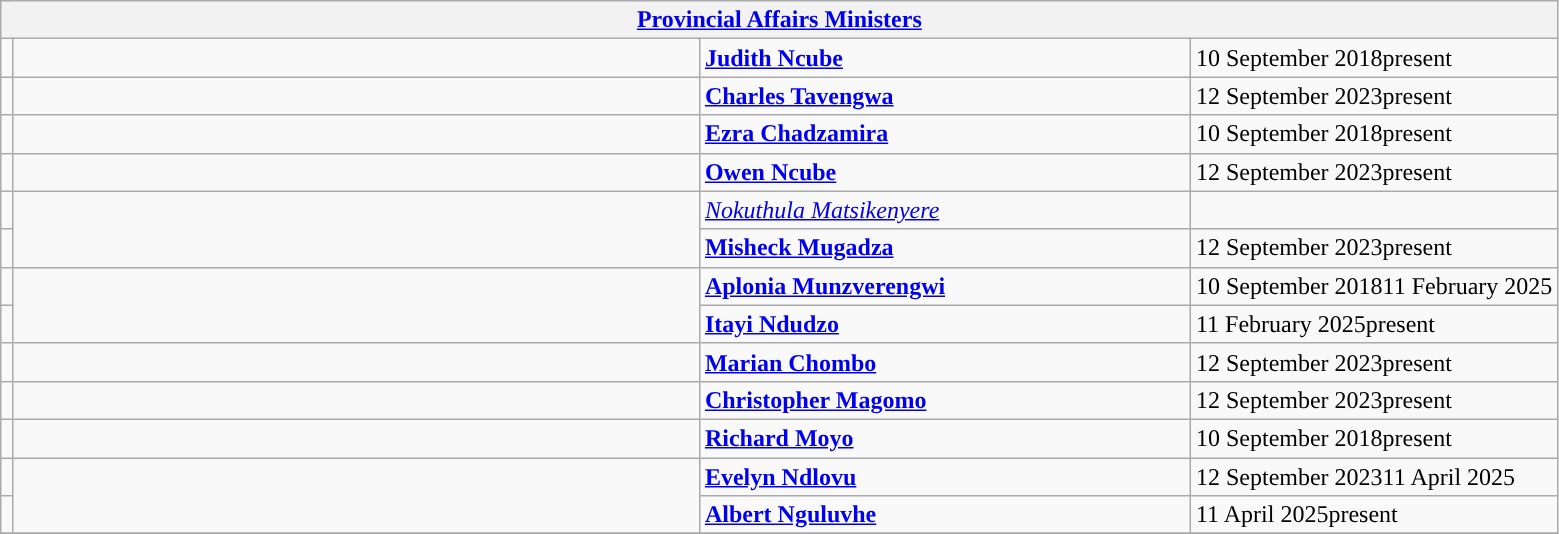<table class="wikitable">
<tr>
<th colspan="4"><a href='#'>Provincial Affairs Ministers</a></th>
</tr>
<tr>
<td style="width: 1px; background: "></td>
<td style="width: 450px;"></td>
<td style="width: 320px;"> <strong><a href='#'>Judith Ncube</a></strong></td>
<td>10 September 2018present</td>
</tr>
<tr>
<td style="width: 1px; background: "></td>
<td style="width: 450px;"></td>
<td style="width: 320px;"> <strong><a href='#'>Charles Tavengwa</a></strong></td>
<td>12 September 2023present</td>
</tr>
<tr>
<td style="width: 1px; background: "></td>
<td style="width: 450px;"></td>
<td style="width: 320px;"> <strong><a href='#'>Ezra Chadzamira</a></strong></td>
<td>10 September 2018present</td>
</tr>
<tr>
<td style="width: 1px; background: "></td>
<td style="width: 450px;"></td>
<td style="width: 320px;"> <strong><a href='#'>Owen Ncube</a></strong></td>
<td>12 September 2023present</td>
</tr>
<tr>
<td></td>
<td rowspan="2" style="width: 450px;"></td>
<td style="width: 320px;"> <em><a href='#'>Nokuthula Matsikenyere</a></em></td>
<td></td>
</tr>
<tr>
<td style="width: 1px; background: "></td>
<td style="width: 320px;"> <strong><a href='#'>Misheck Mugadza</a></strong></td>
<td>12 September 2023present</td>
</tr>
<tr>
<td style="width: 1px; background: "></td>
<td rowspan="2" style="width: 450px;"></td>
<td style="width: 320px;"> <strong><a href='#'>Aplonia Munzverengwi</a></strong></td>
<td>10 September 201811 February 2025</td>
</tr>
<tr>
<td style="width: 1px; background: "></td>
<td style="width: 320px;"> <strong><a href='#'>Itayi Ndudzo</a></strong></td>
<td>11 February 2025present</td>
</tr>
<tr>
<td style="width: 1px; background: "></td>
<td style="width: 450px;"></td>
<td style="width: 320px;"> <strong><a href='#'>Marian Chombo</a></strong></td>
<td>12 September 2023present</td>
</tr>
<tr>
<td style="width: 1px; background: "></td>
<td style="width: 450px;"></td>
<td style="width: 320px;"> <strong><a href='#'>Christopher Magomo</a></strong></td>
<td>12 September 2023present</td>
</tr>
<tr>
<td style="width: 1px; background: "></td>
<td style="width: 450px;"></td>
<td style="width: 320px;"> <strong><a href='#'>Richard Moyo</a></strong></td>
<td>10 September 2018present</td>
</tr>
<tr>
<td style="width: 1px; background: "></td>
<td rowspan="2" style="width: 450px;"></td>
<td style="width: 320px;"> <strong><a href='#'>Evelyn Ndlovu</a></strong></td>
<td>12 September 202311 April 2025</td>
</tr>
<tr>
<td style="width: 1px; background: "></td>
<td style="width: 320px;"> <strong><a href='#'>Albert Nguluvhe</a></strong></td>
<td>11 April 2025present</td>
</tr>
<tr>
</tr>
</table>
